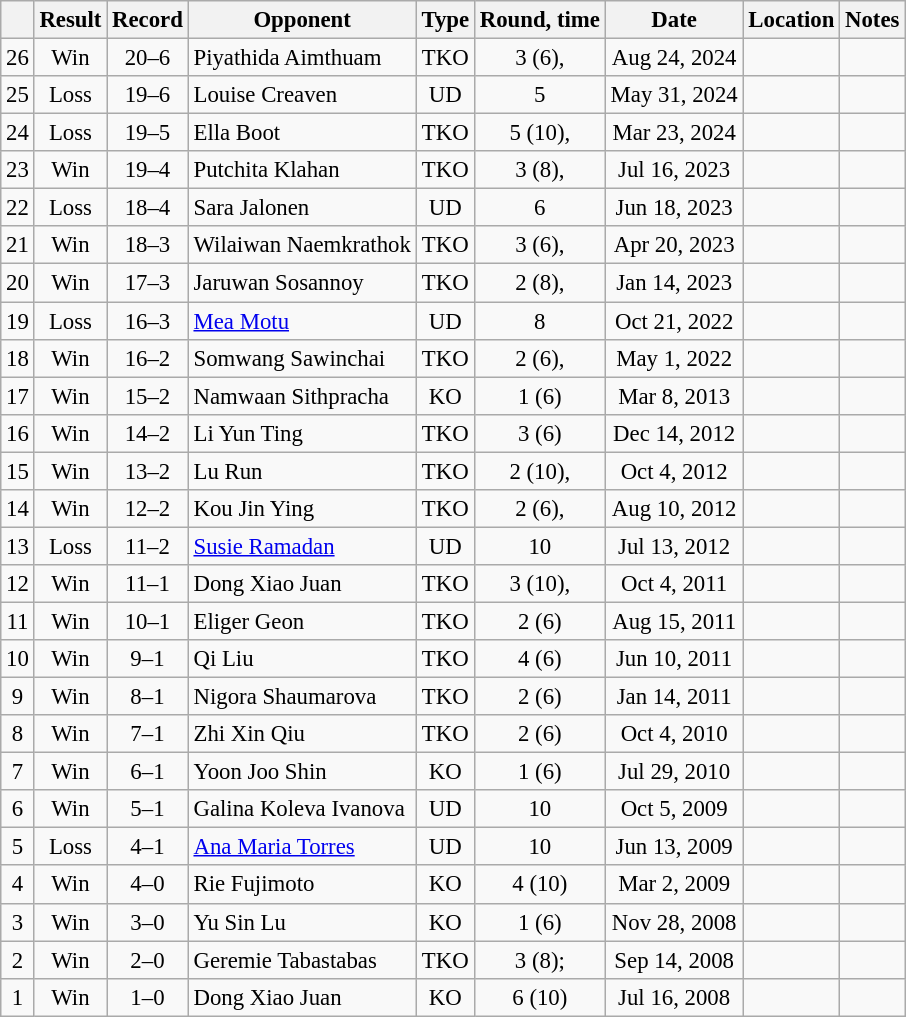<table class="wikitable" style="text-align:center; font-size:95%">
<tr>
<th></th>
<th>Result</th>
<th>Record</th>
<th>Opponent</th>
<th>Type</th>
<th>Round, time</th>
<th>Date</th>
<th>Location</th>
<th>Notes</th>
</tr>
<tr>
<td>26</td>
<td>Win</td>
<td>20–6</td>
<td style="text-align:left;"> Piyathida Aimthuam</td>
<td>TKO</td>
<td>3 (6), </td>
<td>Aug 24, 2024</td>
<td style="text-align:left;"> </td>
<td></td>
</tr>
<tr>
<td>25</td>
<td>Loss</td>
<td>19–6</td>
<td style="text-align:left;"> Louise Creaven</td>
<td>UD</td>
<td>5</td>
<td>May 31, 2024</td>
<td style="text-align:left;"> </td>
<td></td>
</tr>
<tr>
<td>24</td>
<td>Loss</td>
<td>19–5</td>
<td style="text-align:left;"> Ella Boot</td>
<td>TKO</td>
<td>5 (10), </td>
<td>Mar 23, 2024</td>
<td style="text-align:left;"> </td>
<td style="text-align:left;"></td>
</tr>
<tr>
<td>23</td>
<td>Win</td>
<td>19–4</td>
<td style="text-align:left;"> Putchita Klahan</td>
<td>TKO</td>
<td>3 (8), </td>
<td>Jul 16, 2023</td>
<td style="text-align:left;"> </td>
<td></td>
</tr>
<tr>
<td>22</td>
<td>Loss</td>
<td>18–4</td>
<td style="text-align:left;"> Sara Jalonen</td>
<td>UD</td>
<td>6</td>
<td>Jun 18, 2023</td>
<td style="text-align:left;"> </td>
<td></td>
</tr>
<tr>
<td>21</td>
<td>Win</td>
<td>18–3</td>
<td style="text-align:left;"> Wilaiwan Naemkrathok</td>
<td>TKO</td>
<td>3 (6), </td>
<td>Apr 20, 2023</td>
<td style="text-align:left;"> </td>
<td></td>
</tr>
<tr>
<td>20</td>
<td>Win</td>
<td>17–3</td>
<td style="text-align:left;"> Jaruwan Sosannoy</td>
<td>TKO</td>
<td>2 (8), </td>
<td>Jan 14, 2023</td>
<td style="text-align:left;"> </td>
<td></td>
</tr>
<tr>
<td>19</td>
<td>Loss</td>
<td>16–3</td>
<td style="text-align:left;"> <a href='#'>Mea Motu</a></td>
<td>UD</td>
<td>8</td>
<td>Oct 21, 2022</td>
<td style="text-align:left;"> </td>
<td></td>
</tr>
<tr>
<td>18</td>
<td>Win</td>
<td>16–2</td>
<td style="text-align:left;"> Somwang Sawinchai</td>
<td>TKO</td>
<td>2 (6), </td>
<td>May 1, 2022</td>
<td style="text-align:left;"> </td>
<td></td>
</tr>
<tr>
<td>17</td>
<td>Win</td>
<td>15–2</td>
<td style="text-align:left;"> Namwaan Sithpracha</td>
<td>KO</td>
<td>1 (6)</td>
<td>Mar 8, 2013</td>
<td style="text-align:left;"> </td>
<td></td>
</tr>
<tr>
<td>16</td>
<td>Win</td>
<td>14–2</td>
<td style="text-align:left;"> Li Yun Ting</td>
<td>TKO</td>
<td>3 (6)</td>
<td>Dec 14, 2012</td>
<td style="text-align:left;"> </td>
<td></td>
</tr>
<tr>
<td>15</td>
<td>Win</td>
<td>13–2</td>
<td style="text-align:left;"> Lu Run</td>
<td>TKO</td>
<td>2 (10), </td>
<td>Oct 4, 2012</td>
<td style="text-align:left;"> </td>
<td style="text-align:left;"></td>
</tr>
<tr>
<td>14</td>
<td>Win</td>
<td>12–2</td>
<td style="text-align:left;"> Kou Jin Ying</td>
<td>TKO</td>
<td>2 (6), </td>
<td>Aug 10, 2012</td>
<td style="text-align:left;"> </td>
<td></td>
</tr>
<tr>
<td>13</td>
<td>Loss</td>
<td>11–2</td>
<td style="text-align:left;"> <a href='#'>Susie Ramadan</a></td>
<td>UD</td>
<td>10</td>
<td>Jul 13, 2012</td>
<td style="text-align:left;"> </td>
<td style="text-align:left;"></td>
</tr>
<tr>
<td>12</td>
<td>Win</td>
<td>11–1</td>
<td style="text-align:left;"> Dong Xiao Juan</td>
<td>TKO</td>
<td>3 (10), </td>
<td>Oct 4, 2011</td>
<td style="text-align:left;"> </td>
<td style="text-align:left;"></td>
</tr>
<tr>
<td>11</td>
<td>Win</td>
<td>10–1</td>
<td style="text-align:left;"> Eliger Geon</td>
<td>TKO</td>
<td>2 (6)</td>
<td>Aug 15, 2011</td>
<td style="text-align:left;"> </td>
<td></td>
</tr>
<tr>
<td>10</td>
<td>Win</td>
<td>9–1</td>
<td style="text-align:left;"> Qi Liu</td>
<td>TKO</td>
<td>4 (6)</td>
<td>Jun 10, 2011</td>
<td style="text-align:left;"> </td>
<td></td>
</tr>
<tr>
<td>9</td>
<td>Win</td>
<td>8–1</td>
<td style="text-align:left;"> Nigora Shaumarova</td>
<td>TKO</td>
<td>2 (6)</td>
<td>Jan 14, 2011</td>
<td style="text-align:left;"> </td>
<td></td>
</tr>
<tr>
<td>8</td>
<td>Win</td>
<td>7–1</td>
<td style="text-align:left;"> Zhi Xin Qiu</td>
<td>TKO</td>
<td>2 (6)</td>
<td>Oct 4, 2010</td>
<td style="text-align:left;"> </td>
<td></td>
</tr>
<tr>
<td>7</td>
<td>Win</td>
<td>6–1</td>
<td style="text-align:left;"> Yoon Joo Shin</td>
<td>KO</td>
<td>1 (6)</td>
<td>Jul 29, 2010</td>
<td style="text-align:left;"> </td>
<td style="text-align:left;"></td>
</tr>
<tr>
<td>6</td>
<td>Win</td>
<td>5–1</td>
<td style="text-align:left;"> Galina Koleva Ivanova</td>
<td>UD</td>
<td>10</td>
<td>Oct 5, 2009</td>
<td style="text-align:left;"> </td>
<td style="text-align:left;"></td>
</tr>
<tr>
<td>5</td>
<td>Loss</td>
<td>4–1</td>
<td style="text-align:left;"> <a href='#'>Ana Maria Torres</a></td>
<td>UD</td>
<td>10</td>
<td>Jun 13, 2009</td>
<td style="text-align:left;"> </td>
<td style="text-align:left;"></td>
</tr>
<tr>
<td>4</td>
<td>Win</td>
<td>4–0</td>
<td style="text-align:left;"> Rie Fujimoto</td>
<td>KO</td>
<td>4 (10)</td>
<td>Mar 2, 2009</td>
<td style="text-align:left;"> </td>
<td style="text-align:left;"></td>
</tr>
<tr>
<td>3</td>
<td>Win</td>
<td>3–0</td>
<td style="text-align:left;"> Yu Sin Lu</td>
<td>KO</td>
<td>1 (6)</td>
<td>Nov 28, 2008</td>
<td style="text-align:left;"> </td>
<td></td>
</tr>
<tr>
<td>2</td>
<td>Win</td>
<td>2–0</td>
<td style="text-align:left;"> Geremie Tabastabas</td>
<td>TKO</td>
<td>3 (8); </td>
<td>Sep 14, 2008</td>
<td style="text-align:left;"> </td>
<td></td>
</tr>
<tr>
<td>1</td>
<td>Win</td>
<td>1–0</td>
<td style="text-align:left;"> Dong Xiao Juan</td>
<td>KO</td>
<td>6 (10)</td>
<td>Jul 16, 2008</td>
<td style="text-align:left;"> </td>
<td style="text-align:left;"></td>
</tr>
</table>
